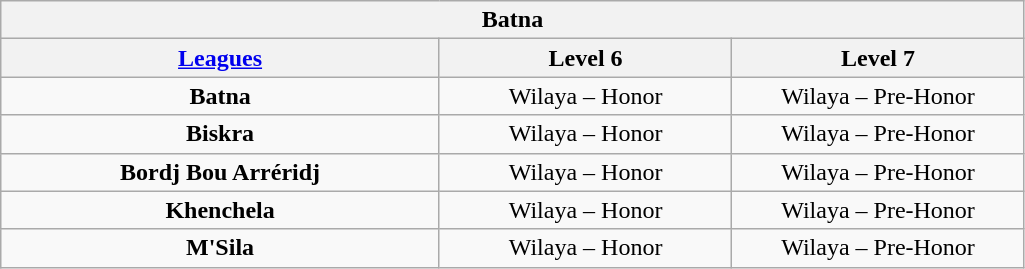<table class="wikitable" style="text-align: center;">
<tr>
<th colspan=3>Batna</th>
</tr>
<tr>
<th width="30%"><a href='#'>Leagues</a></th>
<th width="20%">Level 6</th>
<th width="20%">Level 7</th>
</tr>
<tr>
<td><strong>Batna</strong></td>
<td>Wilaya – Honor</td>
<td>Wilaya – Pre-Honor</td>
</tr>
<tr>
<td><strong>Biskra</strong></td>
<td>Wilaya – Honor</td>
<td>Wilaya – Pre-Honor</td>
</tr>
<tr>
<td><strong>Bordj Bou Arréridj</strong></td>
<td>Wilaya – Honor</td>
<td>Wilaya – Pre-Honor</td>
</tr>
<tr>
<td><strong>Khenchela</strong></td>
<td>Wilaya – Honor</td>
<td>Wilaya – Pre-Honor</td>
</tr>
<tr>
<td><strong>M'Sila</strong></td>
<td>Wilaya – Honor</td>
<td>Wilaya – Pre-Honor</td>
</tr>
</table>
